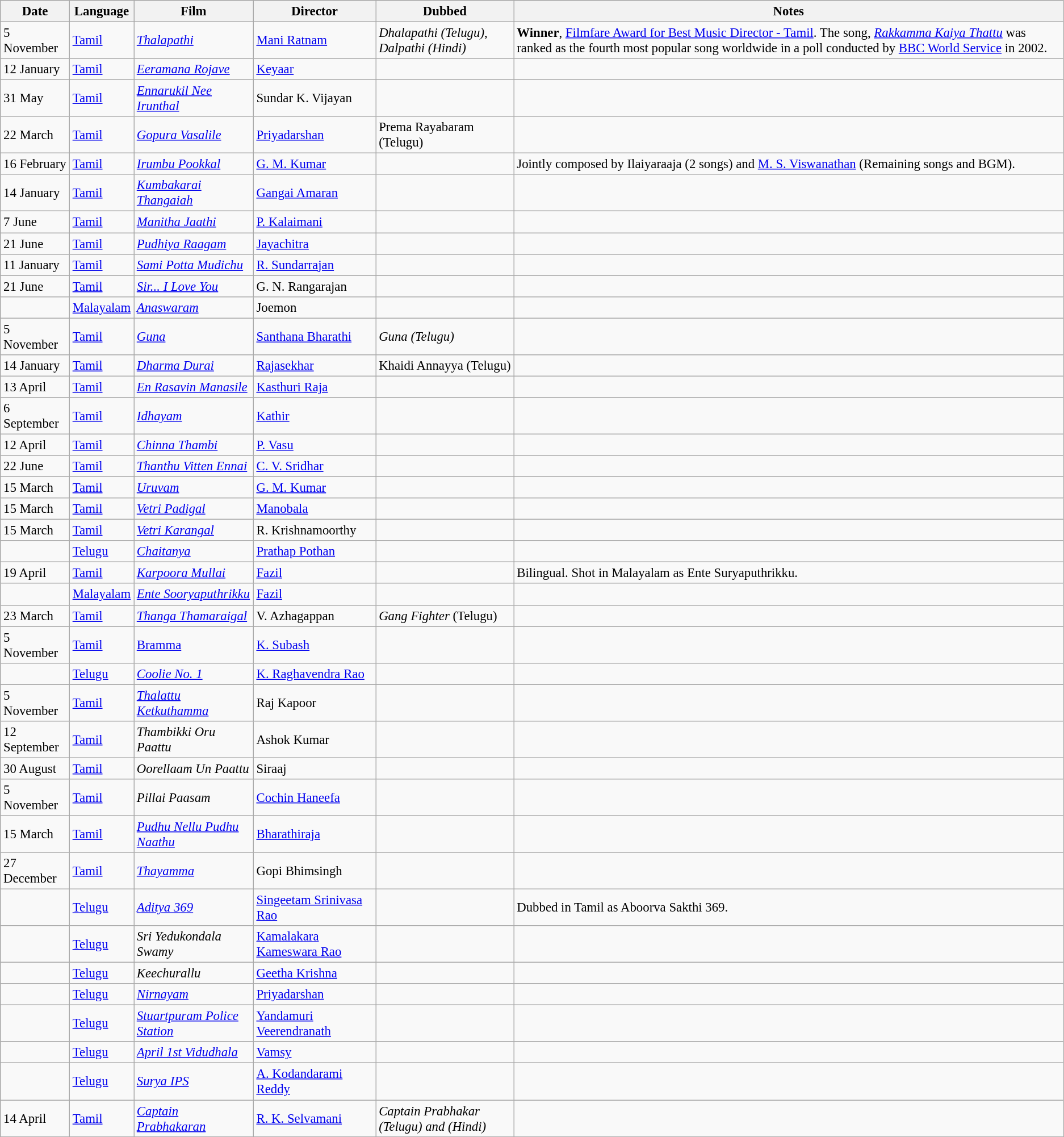<table class="wikitable sortable" style="font-size:95%;">
<tr>
<th>Date</th>
<th>Language</th>
<th>Film</th>
<th>Director</th>
<th>Dubbed</th>
<th>Notes</th>
</tr>
<tr>
<td>5 November</td>
<td><a href='#'>Tamil</a></td>
<td><em><a href='#'>Thalapathi</a></em></td>
<td><a href='#'>Mani Ratnam</a></td>
<td><em>Dhalapathi (Telugu)</em>, <em>Dalpathi (Hindi)</em></td>
<td><strong>Winner</strong>, <a href='#'>Filmfare Award for Best Music Director - Tamil</a>. The song, <em><a href='#'>Rakkamma Kaiya Thattu</a></em> was ranked as the fourth most popular song worldwide in a poll conducted by <a href='#'>BBC World Service</a> in 2002.</td>
</tr>
<tr>
<td>12 January</td>
<td><a href='#'>Tamil</a></td>
<td><em><a href='#'>Eeramana Rojave</a></em></td>
<td><a href='#'>Keyaar</a></td>
<td></td>
<td></td>
</tr>
<tr>
<td>31 May</td>
<td><a href='#'>Tamil</a></td>
<td><em><a href='#'>Ennarukil Nee Irunthal</a></em></td>
<td>Sundar K. Vijayan</td>
<td></td>
<td></td>
</tr>
<tr>
<td>22 March</td>
<td><a href='#'>Tamil</a></td>
<td><em><a href='#'>Gopura Vasalile</a></em></td>
<td><a href='#'>Priyadarshan</a></td>
<td>Prema Rayabaram (Telugu)</td>
<td></td>
</tr>
<tr>
<td>16 February</td>
<td><a href='#'>Tamil</a></td>
<td><em><a href='#'>Irumbu Pookkal</a></em></td>
<td><a href='#'>G. M. Kumar</a></td>
<td></td>
<td>Jointly composed by Ilaiyaraaja (2 songs) and <a href='#'>M. S. Viswanathan</a> (Remaining songs and BGM).</td>
</tr>
<tr>
<td>14 January</td>
<td><a href='#'>Tamil</a></td>
<td><em><a href='#'>Kumbakarai Thangaiah</a></em></td>
<td><a href='#'>Gangai Amaran</a></td>
<td></td>
<td></td>
</tr>
<tr>
<td>7 June</td>
<td><a href='#'>Tamil</a></td>
<td><em><a href='#'>Manitha Jaathi</a></em></td>
<td><a href='#'>P. Kalaimani</a></td>
<td></td>
<td></td>
</tr>
<tr>
<td>21 June</td>
<td><a href='#'>Tamil</a></td>
<td><em><a href='#'>Pudhiya Raagam</a></em></td>
<td><a href='#'>Jayachitra</a></td>
<td></td>
<td></td>
</tr>
<tr>
<td>11 January</td>
<td><a href='#'>Tamil</a></td>
<td><em><a href='#'>Sami Potta Mudichu</a></em></td>
<td><a href='#'>R. Sundarrajan</a></td>
<td></td>
<td></td>
</tr>
<tr>
<td>21 June</td>
<td><a href='#'>Tamil</a></td>
<td><em><a href='#'>Sir... I Love You</a></em></td>
<td>G. N. Rangarajan</td>
<td></td>
<td></td>
</tr>
<tr>
<td></td>
<td><a href='#'>Malayalam</a></td>
<td><em><a href='#'>Anaswaram</a></em></td>
<td>Joemon</td>
<td></td>
<td></td>
</tr>
<tr>
<td>5 November</td>
<td><a href='#'>Tamil</a></td>
<td><em><a href='#'>Guna</a></em></td>
<td><a href='#'>Santhana Bharathi</a></td>
<td><em>Guna (Telugu)</em></td>
<td></td>
</tr>
<tr>
<td>14 January</td>
<td><a href='#'>Tamil</a></td>
<td><em><a href='#'>Dharma Durai</a></em></td>
<td><a href='#'>Rajasekhar</a></td>
<td>Khaidi Annayya (Telugu)</td>
<td></td>
</tr>
<tr>
<td>13 April</td>
<td><a href='#'>Tamil</a></td>
<td><em><a href='#'>En Rasavin Manasile</a></em></td>
<td><a href='#'>Kasthuri Raja</a></td>
<td></td>
<td></td>
</tr>
<tr>
<td>6 September</td>
<td><a href='#'>Tamil</a></td>
<td><em><a href='#'>Idhayam</a></em></td>
<td><a href='#'>Kathir</a></td>
<td></td>
<td></td>
</tr>
<tr>
<td>12 April</td>
<td><a href='#'>Tamil</a></td>
<td><em><a href='#'>Chinna Thambi</a></em></td>
<td><a href='#'>P. Vasu</a></td>
<td></td>
<td></td>
</tr>
<tr>
<td>22 June</td>
<td><a href='#'>Tamil</a></td>
<td><em><a href='#'>Thanthu Vitten Ennai</a></em></td>
<td><a href='#'>C. V. Sridhar</a></td>
<td></td>
<td></td>
</tr>
<tr>
<td>15 March</td>
<td><a href='#'>Tamil</a></td>
<td><em><a href='#'>Uruvam</a></em></td>
<td><a href='#'>G. M. Kumar</a></td>
<td></td>
<td></td>
</tr>
<tr>
<td>15 March</td>
<td><a href='#'>Tamil</a></td>
<td><em><a href='#'>Vetri Padigal</a></em></td>
<td><a href='#'>Manobala</a></td>
<td></td>
<td></td>
</tr>
<tr>
<td>15 March</td>
<td><a href='#'>Tamil</a></td>
<td><em><a href='#'>Vetri Karangal</a></em></td>
<td>R. Krishnamoorthy</td>
<td></td>
<td></td>
</tr>
<tr>
<td></td>
<td><a href='#'>Telugu</a></td>
<td><em><a href='#'>Chaitanya</a></em></td>
<td><a href='#'>Prathap Pothan</a></td>
<td></td>
<td></td>
</tr>
<tr>
<td>19 April</td>
<td><a href='#'>Tamil</a></td>
<td><em><a href='#'>Karpoora Mullai</a></em></td>
<td><a href='#'>Fazil</a></td>
<td></td>
<td>Bilingual. Shot in Malayalam as Ente Suryaputhrikku.</td>
</tr>
<tr>
<td></td>
<td><a href='#'>Malayalam</a></td>
<td><em><a href='#'>Ente Sooryaputhrikku</a></em></td>
<td><a href='#'>Fazil</a></td>
<td></td>
<td></td>
</tr>
<tr>
<td>23 March</td>
<td><a href='#'>Tamil</a></td>
<td><em><a href='#'>Thanga Thamaraigal</a></em></td>
<td>V. Azhagappan</td>
<td><em>Gang Fighter</em> (Telugu)</td>
<td></td>
</tr>
<tr>
<td>5 November</td>
<td><a href='#'>Tamil</a></td>
<td><a href='#'>Bramma</a></td>
<td><a href='#'>K. Subash</a></td>
<td></td>
<td></td>
</tr>
<tr>
<td></td>
<td><a href='#'>Telugu</a></td>
<td><em><a href='#'>Coolie No. 1</a></em></td>
<td><a href='#'>K. Raghavendra Rao</a></td>
<td></td>
<td></td>
</tr>
<tr>
<td>5 November</td>
<td><a href='#'>Tamil</a></td>
<td><em><a href='#'>Thalattu Ketkuthamma</a></em></td>
<td>Raj Kapoor</td>
<td></td>
<td></td>
</tr>
<tr>
<td>12 September</td>
<td><a href='#'>Tamil</a></td>
<td><em>Thambikki Oru Paattu</em></td>
<td>Ashok Kumar</td>
<td></td>
<td></td>
</tr>
<tr>
<td>30 August</td>
<td><a href='#'>Tamil</a></td>
<td><em>Oorellaam Un Paattu</em></td>
<td>Siraaj</td>
<td></td>
<td></td>
</tr>
<tr>
<td>5 November</td>
<td><a href='#'>Tamil</a></td>
<td><em>Pillai Paasam</em></td>
<td><a href='#'>Cochin Haneefa</a></td>
<td></td>
<td></td>
</tr>
<tr>
<td>15 March</td>
<td><a href='#'>Tamil</a></td>
<td><em><a href='#'>Pudhu Nellu Pudhu Naathu</a></em></td>
<td><a href='#'>Bharathiraja</a></td>
<td></td>
<td></td>
</tr>
<tr>
<td>27 December</td>
<td><a href='#'>Tamil</a></td>
<td><em><a href='#'>Thayamma</a></em></td>
<td>Gopi Bhimsingh</td>
<td></td>
<td></td>
</tr>
<tr>
<td></td>
<td><a href='#'>Telugu</a></td>
<td><em><a href='#'>Aditya 369</a></em></td>
<td><a href='#'>Singeetam Srinivasa Rao</a></td>
<td></td>
<td>Dubbed in Tamil as Aboorva Sakthi 369.</td>
</tr>
<tr>
<td></td>
<td><a href='#'>Telugu</a></td>
<td><em>Sri Yedukondala Swamy</em></td>
<td><a href='#'>Kamalakara Kameswara Rao</a></td>
<td></td>
<td></td>
</tr>
<tr>
<td></td>
<td><a href='#'>Telugu</a></td>
<td><em>Keechurallu</em></td>
<td><a href='#'>Geetha Krishna</a></td>
<td></td>
<td></td>
</tr>
<tr>
<td></td>
<td><a href='#'>Telugu</a></td>
<td><em><a href='#'>Nirnayam</a></em></td>
<td><a href='#'>Priyadarshan</a></td>
<td></td>
<td></td>
</tr>
<tr>
<td></td>
<td><a href='#'>Telugu</a></td>
<td><em><a href='#'>Stuartpuram Police Station</a></em></td>
<td><a href='#'>Yandamuri Veerendranath</a></td>
<td></td>
<td></td>
</tr>
<tr>
<td></td>
<td><a href='#'>Telugu</a></td>
<td><em><a href='#'>April 1st Vidudhala</a></em></td>
<td><a href='#'>Vamsy</a></td>
<td></td>
<td></td>
</tr>
<tr>
<td></td>
<td><a href='#'>Telugu</a></td>
<td><em><a href='#'>Surya IPS</a></em></td>
<td><a href='#'>A. Kodandarami Reddy</a></td>
<td></td>
<td></td>
</tr>
<tr>
<td>14 April</td>
<td><a href='#'>Tamil</a></td>
<td><em><a href='#'>Captain Prabhakaran</a></em></td>
<td><a href='#'>R. K. Selvamani</a></td>
<td><em>Captain Prabhakar (Telugu) and (Hindi)</em></td>
<td></td>
</tr>
<tr>
</tr>
</table>
